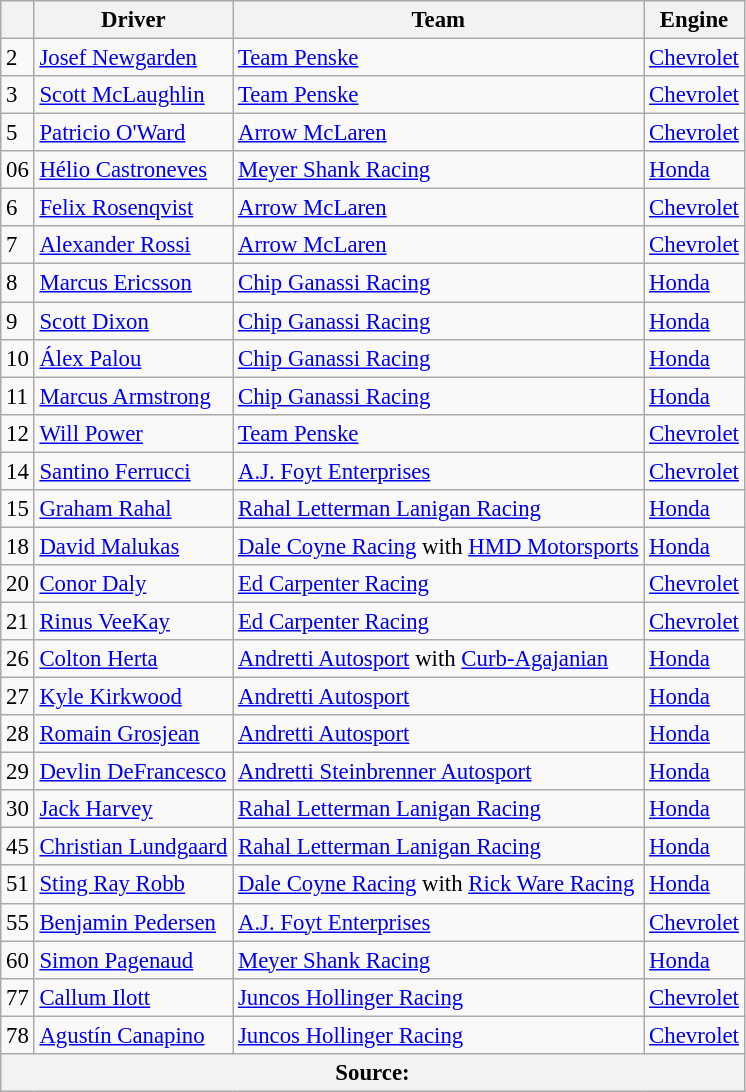<table class="wikitable" style="font-size: 95%;">
<tr>
<th align=center></th>
<th>Driver</th>
<th>Team</th>
<th>Engine</th>
</tr>
<tr>
<td>2</td>
<td> <a href='#'>Josef Newgarden</a> <strong></strong></td>
<td><a href='#'>Team Penske</a></td>
<td><a href='#'>Chevrolet</a></td>
</tr>
<tr>
<td>3</td>
<td> <a href='#'>Scott McLaughlin</a></td>
<td><a href='#'>Team Penske</a></td>
<td><a href='#'>Chevrolet</a></td>
</tr>
<tr>
<td>5</td>
<td> <a href='#'>Patricio O'Ward</a> <strong></strong></td>
<td><a href='#'>Arrow McLaren</a></td>
<td><a href='#'>Chevrolet</a></td>
</tr>
<tr>
<td>06</td>
<td> <a href='#'>Hélio Castroneves</a> <strong></strong></td>
<td><a href='#'>Meyer Shank Racing</a></td>
<td><a href='#'>Honda</a></td>
</tr>
<tr>
<td>6</td>
<td> <a href='#'>Felix Rosenqvist</a></td>
<td><a href='#'>Arrow McLaren</a></td>
<td><a href='#'>Chevrolet</a></td>
</tr>
<tr>
<td>7</td>
<td> <a href='#'>Alexander Rossi</a></td>
<td><a href='#'>Arrow McLaren</a></td>
<td><a href='#'>Chevrolet</a></td>
</tr>
<tr>
<td>8</td>
<td> <a href='#'>Marcus Ericsson</a></td>
<td><a href='#'>Chip Ganassi Racing</a></td>
<td><a href='#'>Honda</a></td>
</tr>
<tr>
<td>9</td>
<td> <a href='#'>Scott Dixon</a></td>
<td><a href='#'>Chip Ganassi Racing</a></td>
<td><a href='#'>Honda</a></td>
</tr>
<tr>
<td>10</td>
<td> <a href='#'>Álex Palou</a> <strong></strong></td>
<td><a href='#'>Chip Ganassi Racing</a></td>
<td><a href='#'>Honda</a></td>
</tr>
<tr>
<td>11</td>
<td> <a href='#'>Marcus Armstrong</a> <strong></strong></td>
<td><a href='#'>Chip Ganassi Racing</a></td>
<td><a href='#'>Honda</a></td>
</tr>
<tr>
<td>12</td>
<td> <a href='#'>Will Power</a> <strong></strong></td>
<td><a href='#'>Team Penske</a></td>
<td><a href='#'>Chevrolet</a></td>
</tr>
<tr>
<td>14</td>
<td> <a href='#'>Santino Ferrucci</a></td>
<td><a href='#'>A.J. Foyt Enterprises</a></td>
<td><a href='#'>Chevrolet</a></td>
</tr>
<tr>
<td>15</td>
<td> <a href='#'>Graham Rahal</a></td>
<td><a href='#'>Rahal Letterman Lanigan Racing</a></td>
<td><a href='#'>Honda</a></td>
</tr>
<tr>
<td>18</td>
<td> <a href='#'>David Malukas</a></td>
<td><a href='#'>Dale Coyne Racing</a> with <a href='#'>HMD Motorsports</a></td>
<td><a href='#'>Honda</a></td>
</tr>
<tr>
<td>20</td>
<td> <a href='#'>Conor Daly</a></td>
<td><a href='#'>Ed Carpenter Racing</a></td>
<td><a href='#'>Chevrolet</a></td>
</tr>
<tr>
<td>21</td>
<td> <a href='#'>Rinus VeeKay</a></td>
<td><a href='#'>Ed Carpenter Racing</a></td>
<td><a href='#'>Chevrolet</a></td>
</tr>
<tr>
<td>26</td>
<td> <a href='#'>Colton Herta</a></td>
<td><a href='#'>Andretti Autosport</a> with <a href='#'>Curb-Agajanian</a></td>
<td><a href='#'>Honda</a></td>
</tr>
<tr>
<td>27</td>
<td> <a href='#'>Kyle Kirkwood</a></td>
<td><a href='#'>Andretti Autosport</a></td>
<td><a href='#'>Honda</a></td>
</tr>
<tr>
<td>28</td>
<td> <a href='#'>Romain Grosjean</a></td>
<td><a href='#'>Andretti Autosport</a></td>
<td><a href='#'>Honda</a></td>
</tr>
<tr>
<td>29</td>
<td> <a href='#'>Devlin DeFrancesco</a></td>
<td><a href='#'>Andretti Steinbrenner Autosport</a></td>
<td><a href='#'>Honda</a></td>
</tr>
<tr>
<td>30</td>
<td> <a href='#'>Jack Harvey</a></td>
<td><a href='#'>Rahal Letterman Lanigan Racing</a></td>
<td><a href='#'>Honda</a></td>
</tr>
<tr>
<td>45</td>
<td> <a href='#'>Christian Lundgaard</a></td>
<td><a href='#'>Rahal Letterman Lanigan Racing</a></td>
<td><a href='#'>Honda</a></td>
</tr>
<tr>
<td>51</td>
<td> <a href='#'>Sting Ray Robb</a> <strong></strong></td>
<td><a href='#'>Dale Coyne Racing</a> with <a href='#'>Rick Ware Racing</a></td>
<td><a href='#'>Honda</a></td>
</tr>
<tr>
<td>55</td>
<td> <a href='#'>Benjamin Pedersen</a> <strong></strong></td>
<td><a href='#'>A.J. Foyt Enterprises</a></td>
<td><a href='#'>Chevrolet</a></td>
</tr>
<tr>
<td>60</td>
<td> <a href='#'>Simon Pagenaud</a> <strong></strong></td>
<td><a href='#'>Meyer Shank Racing</a></td>
<td><a href='#'>Honda</a></td>
</tr>
<tr>
<td>77</td>
<td> <a href='#'>Callum Ilott</a></td>
<td><a href='#'>Juncos Hollinger Racing</a></td>
<td><a href='#'>Chevrolet</a></td>
</tr>
<tr>
<td>78</td>
<td> <a href='#'>Agustín Canapino</a> <strong></strong></td>
<td><a href='#'>Juncos Hollinger Racing</a></td>
<td><a href='#'>Chevrolet</a></td>
</tr>
<tr>
<th colspan=4>Source:</th>
</tr>
</table>
